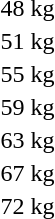<table>
<tr>
<td rowspan=2>48 kg</td>
<td rowspan=2></td>
<td rowspan=2></td>
<td></td>
</tr>
<tr>
<td></td>
</tr>
<tr>
<td>51 kg</td>
<td></td>
<td></td>
<td></td>
</tr>
<tr>
<td rowspan=2>55 kg</td>
<td rowspan=2></td>
<td rowspan=2></td>
<td></td>
</tr>
<tr>
<td></td>
</tr>
<tr>
<td rowspan=2>59 kg</td>
<td rowspan=2></td>
<td rowspan=2></td>
<td></td>
</tr>
<tr>
<td></td>
</tr>
<tr>
<td rowspan=2>63 kg</td>
<td rowspan=2></td>
<td rowspan=2></td>
<td></td>
</tr>
<tr>
<td></td>
</tr>
<tr>
<td>67 kg</td>
<td></td>
<td></td>
<td></td>
</tr>
<tr>
<td>72 kg</td>
<td></td>
<td></td>
<td></td>
</tr>
<tr>
</tr>
</table>
